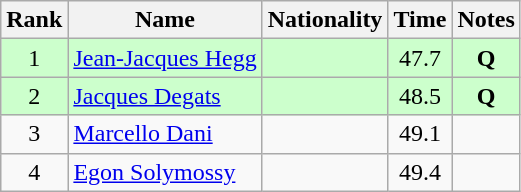<table class="wikitable sortable" style="text-align:center">
<tr>
<th>Rank</th>
<th>Name</th>
<th>Nationality</th>
<th>Time</th>
<th>Notes</th>
</tr>
<tr bgcolor=ccffcc>
<td>1</td>
<td align=left><a href='#'>Jean-Jacques Hegg</a></td>
<td align=left></td>
<td>47.7</td>
<td><strong>Q</strong></td>
</tr>
<tr bgcolor=ccffcc>
<td>2</td>
<td align=left><a href='#'>Jacques Degats</a></td>
<td align=left></td>
<td>48.5</td>
<td><strong>Q</strong></td>
</tr>
<tr>
<td>3</td>
<td align=left><a href='#'>Marcello Dani</a></td>
<td align=left></td>
<td>49.1</td>
<td></td>
</tr>
<tr>
<td>4</td>
<td align=left><a href='#'>Egon Solymossy</a></td>
<td align=left></td>
<td>49.4</td>
<td></td>
</tr>
</table>
